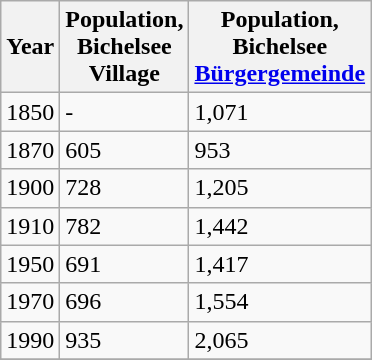<table class="wikitable">
<tr>
<th>Year</th>
<th>Population, <br>Bichelsee<br> Village</th>
<th>Population, <br>Bichelsee<br> <a href='#'>Bürgergemeinde</a></th>
</tr>
<tr>
<td>1850</td>
<td>-</td>
<td>1,071</td>
</tr>
<tr>
<td>1870</td>
<td>605</td>
<td>953</td>
</tr>
<tr>
<td>1900</td>
<td>728</td>
<td>1,205</td>
</tr>
<tr>
<td>1910</td>
<td>782</td>
<td>1,442</td>
</tr>
<tr>
<td>1950</td>
<td>691</td>
<td>1,417</td>
</tr>
<tr>
<td>1970</td>
<td>696</td>
<td>1,554</td>
</tr>
<tr>
<td>1990</td>
<td>935</td>
<td>2,065</td>
</tr>
<tr>
</tr>
</table>
